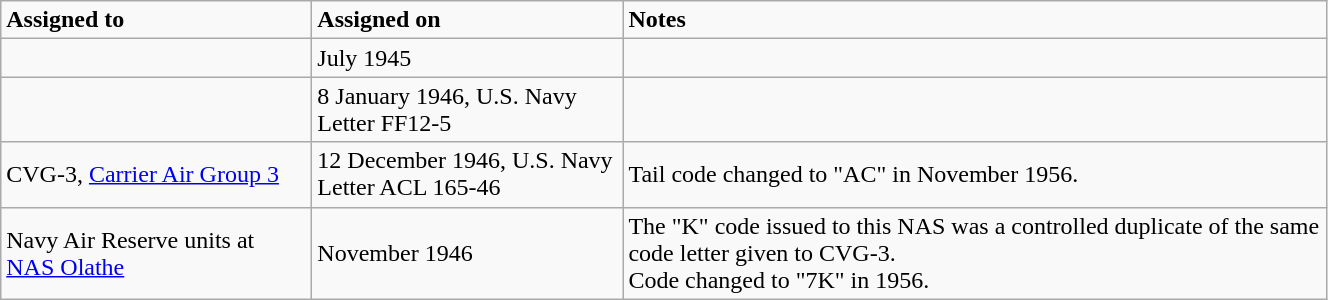<table class="wikitable" style="width: 70%;">
<tr>
<td style="width: 200px;"><strong>Assigned to</strong></td>
<td style="width: 200px;"><strong>Assigned on</strong></td>
<td><strong>Notes</strong></td>
</tr>
<tr>
<td></td>
<td>July 1945</td>
<td></td>
</tr>
<tr>
<td></td>
<td>8 January 1946, U.S. Navy Letter FF12-5</td>
<td></td>
</tr>
<tr>
<td>CVG-3, <a href='#'>Carrier Air Group 3</a></td>
<td>12 December 1946, U.S. Navy Letter ACL 165-46</td>
<td>Tail code changed to "AC" in November 1956.</td>
</tr>
<tr>
<td>Navy Air Reserve units at <a href='#'>NAS Olathe</a></td>
<td>November 1946</td>
<td>The "K" code issued to this NAS was a controlled duplicate of the same code letter given to CVG-3.<br>Code changed to "7K" in 1956.</td>
</tr>
</table>
